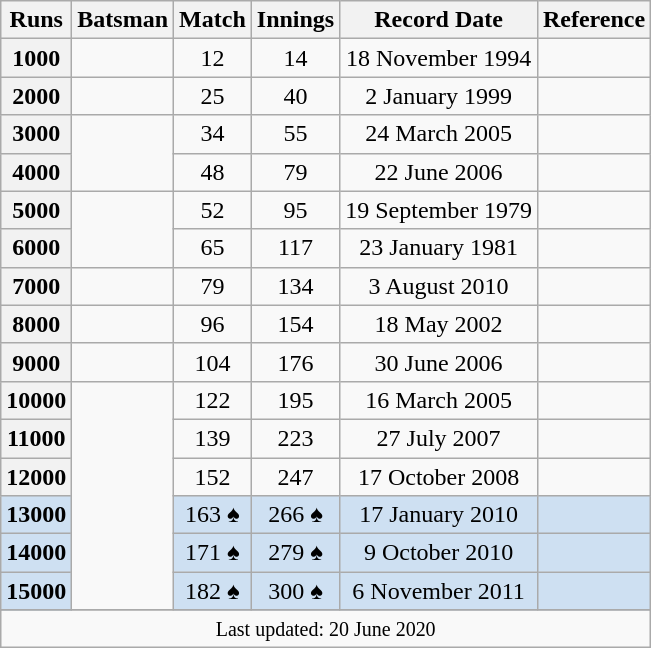<table class="wikitable sortable" style="text-align:center;">
<tr>
<th scope="col" style="text-align:center;">Runs</th>
<th scope="col" style="text-align:center;">Batsman</th>
<th scope="col" style="text-align:center;">Match</th>
<th scope="col" style="text-align:center;">Innings</th>
<th scope="col" style="text-align:center;">Record Date</th>
<th scope="col">Reference</th>
</tr>
<tr>
<th scope="row" style="text-align:center;">1000</th>
<td></td>
<td>12</td>
<td>14</td>
<td>18 November 1994</td>
<td></td>
</tr>
<tr>
<th scope="row" style="text-align:center;">2000</th>
<td></td>
<td>25</td>
<td>40</td>
<td>2 January 1999</td>
<td></td>
</tr>
<tr>
<th scope="row" style="text-align:center;">3000</th>
<td rowspan=2></td>
<td>34</td>
<td>55</td>
<td>24 March 2005</td>
<td></td>
</tr>
<tr>
<th scope="row" style="text-align:center;">4000</th>
<td>48</td>
<td>79</td>
<td>22 June 2006</td>
<td></td>
</tr>
<tr>
<th scope="row" style="text-align:center;">5000</th>
<td rowspan=2></td>
<td>52</td>
<td>95</td>
<td>19 September 1979</td>
<td></td>
</tr>
<tr>
<th scope="row" style="text-align:center;">6000</th>
<td>65</td>
<td>117</td>
<td>23 January 1981</td>
<td></td>
</tr>
<tr>
<th scope="row" style="text-align:center;">7000</th>
<td></td>
<td>79</td>
<td>134</td>
<td>3 August 2010</td>
<td></td>
</tr>
<tr>
<th scope="row" style="text-align:center;">8000</th>
<td></td>
<td>96</td>
<td>154</td>
<td>18 May 2002</td>
<td></td>
</tr>
<tr>
<th scope="row" style="text-align:center;">9000</th>
<td></td>
<td>104</td>
<td>176</td>
<td>30 June 2006</td>
<td></td>
</tr>
<tr>
<th scope="row" style="text-align:center;">10000</th>
<td rowspan=6></td>
<td>122</td>
<td>195</td>
<td>16 March 2005</td>
<td></td>
</tr>
<tr>
<th scope="row" style="text-align:center;">11000</th>
<td>139</td>
<td>223</td>
<td>27 July 2007</td>
<td></td>
</tr>
<tr>
<th scope="row" style="text-align:center;">12000</th>
<td>152</td>
<td>247</td>
<td>17 October 2008</td>
<td></td>
</tr>
<tr bgcolor=#cee0f2>
<th scope=row style="background:#cee0f2; text-align:center;">13000</th>
<td>163 ♠</td>
<td>266 ♠</td>
<td>17 January 2010</td>
<td></td>
</tr>
<tr bgcolor=#cee0f2>
<th scope=row style="background:#cee0f2; text-align:center;">14000</th>
<td>171 ♠</td>
<td>279 ♠</td>
<td>9 October 2010</td>
<td></td>
</tr>
<tr bgcolor=#cee0f2>
<th scope=row style="background:#cee0f2; text-align:center;">15000</th>
<td>182 ♠</td>
<td>300 ♠</td>
<td>6 November 2011</td>
<td></td>
</tr>
<tr>
</tr>
<tr class=sortbottom>
<td colspan=6><small>Last updated: 20 June 2020</small></td>
</tr>
</table>
